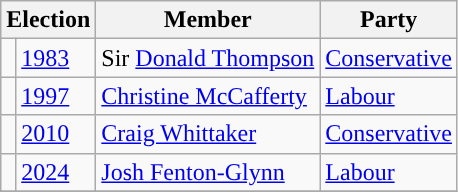<table class="wikitable">
<tr>
<th colspan="2">Election</th>
<th>Member</th>
<th>Party</th>
</tr>
<tr>
<td style="color:inherit;background-color: "></td>
<td><a href='#'>1983</a></td>
<td>Sir <a href='#'>Donald Thompson</a></td>
<td><a href='#'>Conservative</a></td>
</tr>
<tr>
<td style="color:inherit;background-color: "></td>
<td><a href='#'>1997</a></td>
<td><a href='#'>Christine McCafferty</a></td>
<td><a href='#'>Labour</a></td>
</tr>
<tr>
<td style="color:inherit;background-color: "></td>
<td><a href='#'>2010</a></td>
<td><a href='#'>Craig Whittaker</a></td>
<td><a href='#'>Conservative</a></td>
</tr>
<tr>
<td style="color:inherit;background-color: "></td>
<td><a href='#'>2024</a></td>
<td><a href='#'>Josh Fenton-Glynn</a></td>
<td><a href='#'>Labour</a></td>
</tr>
<tr>
</tr>
</table>
